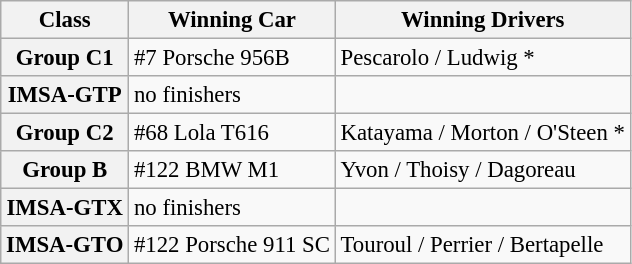<table class="wikitable" style="font-size: 95%">
<tr>
<th>Class</th>
<th>Winning Car</th>
<th>Winning Drivers</th>
</tr>
<tr>
<th>Group C1</th>
<td>#7 Porsche 956B</td>
<td>Pescarolo / Ludwig *</td>
</tr>
<tr>
<th>IMSA-GTP</th>
<td>no finishers</td>
<td></td>
</tr>
<tr>
<th>Group C2</th>
<td>#68 Lola T616</td>
<td>Katayama / Morton / O'Steen *</td>
</tr>
<tr>
<th>Group B</th>
<td>#122 BMW M1</td>
<td>Yvon / Thoisy / Dagoreau</td>
</tr>
<tr>
<th>IMSA-GTX</th>
<td>no finishers</td>
<td></td>
</tr>
<tr>
<th>IMSA-GTO</th>
<td>#122 Porsche 911 SC</td>
<td>Touroul / Perrier / Bertapelle</td>
</tr>
</table>
